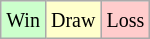<table class="wikitable">
<tr>
<td style="background-color: #CCFFCC;"><small>Win</small></td>
<td style="background-color: #FFFFCC;"><small>Draw</small></td>
<td style="background-color: #FFCCCC;"><small>Loss</small></td>
</tr>
</table>
